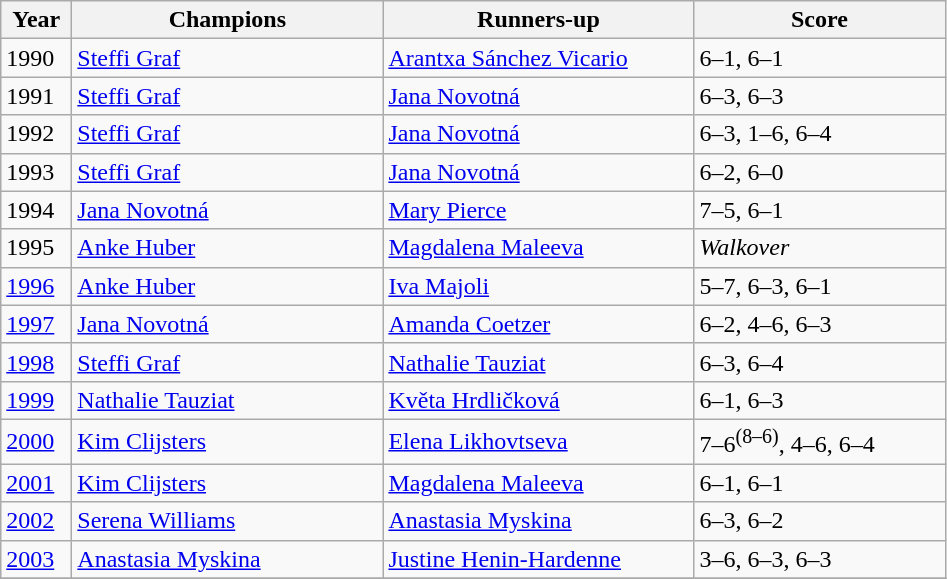<table class="wikitable">
<tr>
<th style="width:40px">Year</th>
<th style="width:200px">Champions</th>
<th style="width:200px">Runners-up</th>
<th style="width:160px" class="unsortable">Score</th>
</tr>
<tr>
<td>1990</td>
<td> <a href='#'>Steffi Graf</a></td>
<td> <a href='#'>Arantxa Sánchez Vicario</a></td>
<td>6–1, 6–1</td>
</tr>
<tr>
<td>1991</td>
<td> <a href='#'>Steffi Graf</a></td>
<td> <a href='#'>Jana Novotná</a></td>
<td>6–3, 6–3</td>
</tr>
<tr>
<td>1992</td>
<td> <a href='#'>Steffi Graf</a></td>
<td> <a href='#'>Jana Novotná</a></td>
<td>6–3, 1–6, 6–4</td>
</tr>
<tr>
<td>1993</td>
<td> <a href='#'>Steffi Graf</a></td>
<td> <a href='#'>Jana Novotná</a></td>
<td>6–2, 6–0</td>
</tr>
<tr>
<td>1994</td>
<td> <a href='#'>Jana Novotná</a></td>
<td> <a href='#'>Mary Pierce</a></td>
<td>7–5, 6–1</td>
</tr>
<tr>
<td>1995</td>
<td> <a href='#'>Anke Huber</a></td>
<td> <a href='#'>Magdalena Maleeva</a></td>
<td><em>Walkover</em></td>
</tr>
<tr>
<td><a href='#'>1996</a></td>
<td> <a href='#'>Anke Huber</a></td>
<td> <a href='#'>Iva Majoli</a></td>
<td>5–7, 6–3, 6–1</td>
</tr>
<tr>
<td><a href='#'>1997</a></td>
<td> <a href='#'>Jana Novotná</a></td>
<td> <a href='#'>Amanda Coetzer</a></td>
<td>6–2, 4–6, 6–3</td>
</tr>
<tr>
<td><a href='#'>1998</a></td>
<td> <a href='#'>Steffi Graf</a></td>
<td> <a href='#'>Nathalie Tauziat</a></td>
<td>6–3, 6–4</td>
</tr>
<tr>
<td><a href='#'>1999</a></td>
<td> <a href='#'>Nathalie Tauziat</a></td>
<td> <a href='#'>Květa Hrdličková</a></td>
<td>6–1, 6–3</td>
</tr>
<tr>
<td><a href='#'>2000</a></td>
<td> <a href='#'>Kim Clijsters</a></td>
<td> <a href='#'>Elena Likhovtseva</a></td>
<td>7–6<sup>(8–6)</sup>, 4–6, 6–4</td>
</tr>
<tr>
<td><a href='#'>2001</a></td>
<td> <a href='#'>Kim Clijsters</a></td>
<td> <a href='#'>Magdalena Maleeva</a></td>
<td>6–1, 6–1</td>
</tr>
<tr>
<td><a href='#'>2002</a></td>
<td> <a href='#'>Serena Williams</a></td>
<td> <a href='#'>Anastasia Myskina</a></td>
<td>6–3, 6–2</td>
</tr>
<tr>
<td><a href='#'>2003</a></td>
<td> <a href='#'>Anastasia Myskina</a></td>
<td> <a href='#'>Justine Henin-Hardenne</a></td>
<td>3–6, 6–3, 6–3</td>
</tr>
<tr>
</tr>
</table>
